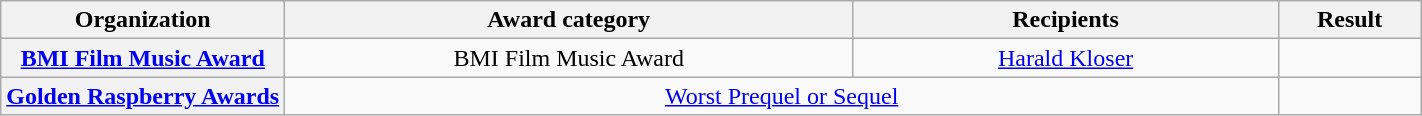<table class="wikitable plainrowheaders" style="text-align:center">
<tr>
<th style="width:20%;">Organization</th>
<th style="width:40%;">Award category</th>
<th style="width:30%;">Recipients</th>
<th style="width:10%;">Result</th>
</tr>
<tr>
<th scope="row"><a href='#'>BMI Film Music Award</a></th>
<td>BMI Film Music Award</td>
<td><a href='#'>Harald Kloser</a></td>
<td></td>
</tr>
<tr>
<th scope="row"><a href='#'>Golden Raspberry Awards</a></th>
<td colspan=2><a href='#'>Worst Prequel or Sequel</a></td>
<td></td>
</tr>
</table>
